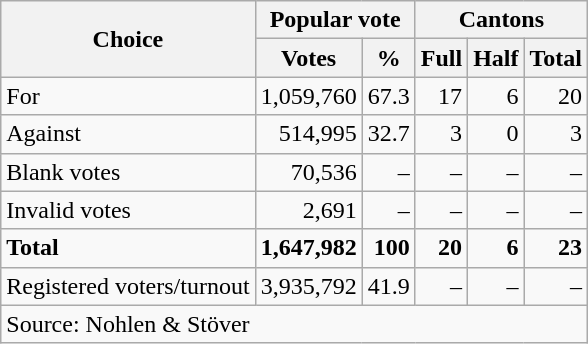<table class=wikitable style=text-align:right>
<tr>
<th rowspan=2>Choice</th>
<th colspan=2>Popular vote</th>
<th colspan=3>Cantons</th>
</tr>
<tr>
<th>Votes</th>
<th>%</th>
<th>Full</th>
<th>Half</th>
<th>Total</th>
</tr>
<tr>
<td align=left>For</td>
<td>1,059,760</td>
<td>67.3</td>
<td>17</td>
<td>6</td>
<td>20</td>
</tr>
<tr>
<td align=left>Against</td>
<td>514,995</td>
<td>32.7</td>
<td>3</td>
<td>0</td>
<td>3</td>
</tr>
<tr>
<td align=left>Blank votes</td>
<td>70,536</td>
<td>–</td>
<td>–</td>
<td>–</td>
<td>–</td>
</tr>
<tr>
<td align=left>Invalid votes</td>
<td>2,691</td>
<td>–</td>
<td>–</td>
<td>–</td>
<td>–</td>
</tr>
<tr>
<td align=left><strong>Total</strong></td>
<td><strong>1,647,982</strong></td>
<td><strong>100</strong></td>
<td><strong>20</strong></td>
<td><strong>6</strong></td>
<td><strong>23</strong></td>
</tr>
<tr>
<td align=left>Registered voters/turnout</td>
<td>3,935,792</td>
<td>41.9</td>
<td>–</td>
<td>–</td>
<td>–</td>
</tr>
<tr>
<td align=left colspan=6>Source: Nohlen & Stöver</td>
</tr>
</table>
